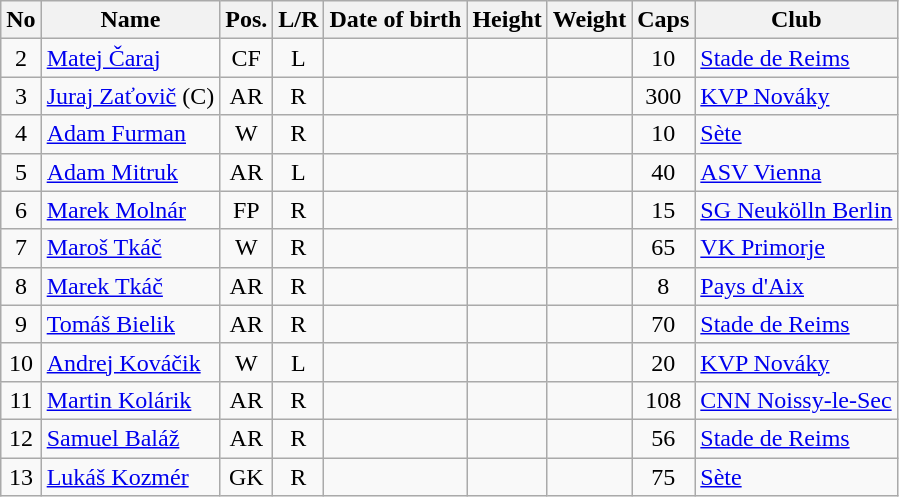<table class="wikitable sortable" style="text-align:center;">
<tr>
<th>No</th>
<th>Name</th>
<th>Pos.</th>
<th>L/R</th>
<th>Date of birth</th>
<th>Height</th>
<th>Weight</th>
<th>Caps</th>
<th>Club</th>
</tr>
<tr>
<td>2</td>
<td align=left><a href='#'>Matej Čaraj</a></td>
<td>CF</td>
<td>L</td>
<td align=left></td>
<td></td>
<td></td>
<td>10</td>
<td align=left> <a href='#'>Stade de Reims</a></td>
</tr>
<tr>
<td>3</td>
<td align=left><a href='#'>Juraj Zaťovič</a> (C)</td>
<td>AR</td>
<td>R</td>
<td align=left></td>
<td></td>
<td></td>
<td>300</td>
<td align=left> <a href='#'>KVP Nováky</a></td>
</tr>
<tr>
<td>4</td>
<td align=left><a href='#'>Adam Furman</a></td>
<td>W</td>
<td>R</td>
<td align=left></td>
<td></td>
<td></td>
<td>10</td>
<td align=left> <a href='#'>Sète</a></td>
</tr>
<tr>
<td>5</td>
<td align=left><a href='#'>Adam Mitruk</a></td>
<td>AR</td>
<td>L</td>
<td align=left></td>
<td></td>
<td></td>
<td>40</td>
<td align=left> <a href='#'>ASV Vienna</a></td>
</tr>
<tr>
<td>6</td>
<td align=left><a href='#'>Marek Molnár</a></td>
<td>FP</td>
<td>R</td>
<td align=left></td>
<td></td>
<td></td>
<td>15</td>
<td align=left> <a href='#'>SG Neukölln Berlin</a></td>
</tr>
<tr>
<td>7</td>
<td align=left><a href='#'>Maroš Tkáč</a></td>
<td>W</td>
<td>R</td>
<td align=left></td>
<td></td>
<td></td>
<td>65</td>
<td align=left> <a href='#'>VK Primorje</a></td>
</tr>
<tr>
<td>8</td>
<td align=left><a href='#'>Marek Tkáč</a></td>
<td>AR</td>
<td>R</td>
<td align=left></td>
<td></td>
<td></td>
<td>8</td>
<td align=left> <a href='#'>Pays d'Aix</a></td>
</tr>
<tr>
<td>9</td>
<td align=left><a href='#'>Tomáš Bielik</a></td>
<td>AR</td>
<td>R</td>
<td align=left></td>
<td></td>
<td></td>
<td>70</td>
<td align=left> <a href='#'>Stade de Reims</a></td>
</tr>
<tr>
<td>10</td>
<td align=left><a href='#'>Andrej Kováčik</a></td>
<td>W</td>
<td>L</td>
<td align=left></td>
<td></td>
<td></td>
<td>20</td>
<td align=left> <a href='#'>KVP Nováky</a></td>
</tr>
<tr>
<td>11</td>
<td align=left><a href='#'>Martin Kolárik</a></td>
<td>AR</td>
<td>R</td>
<td align=left></td>
<td></td>
<td></td>
<td>108</td>
<td align=left> <a href='#'>CNN Noissy-le-Sec</a></td>
</tr>
<tr>
<td>12</td>
<td align=left><a href='#'>Samuel Baláž</a></td>
<td>AR</td>
<td>R</td>
<td align=left></td>
<td></td>
<td></td>
<td>56</td>
<td align=left> <a href='#'>Stade de Reims</a></td>
</tr>
<tr>
<td>13</td>
<td align=left><a href='#'>Lukáš Kozmér</a></td>
<td>GK</td>
<td>R</td>
<td align=left></td>
<td></td>
<td></td>
<td>75</td>
<td align=left> <a href='#'>Sète</a></td>
</tr>
</table>
